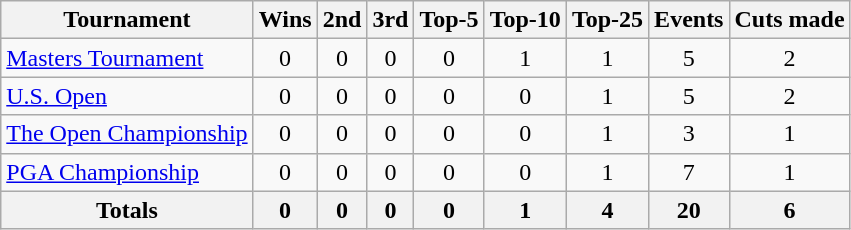<table class=wikitable style=text-align:center>
<tr>
<th>Tournament</th>
<th>Wins</th>
<th>2nd</th>
<th>3rd</th>
<th>Top-5</th>
<th>Top-10</th>
<th>Top-25</th>
<th>Events</th>
<th>Cuts made</th>
</tr>
<tr>
<td align=left><a href='#'>Masters Tournament</a></td>
<td>0</td>
<td>0</td>
<td>0</td>
<td>0</td>
<td>1</td>
<td>1</td>
<td>5</td>
<td>2</td>
</tr>
<tr>
<td align=left><a href='#'>U.S. Open</a></td>
<td>0</td>
<td>0</td>
<td>0</td>
<td>0</td>
<td>0</td>
<td>1</td>
<td>5</td>
<td>2</td>
</tr>
<tr>
<td align=left><a href='#'>The Open Championship</a></td>
<td>0</td>
<td>0</td>
<td>0</td>
<td>0</td>
<td>0</td>
<td>1</td>
<td>3</td>
<td>1</td>
</tr>
<tr>
<td align=left><a href='#'>PGA Championship</a></td>
<td>0</td>
<td>0</td>
<td>0</td>
<td>0</td>
<td>0</td>
<td>1</td>
<td>7</td>
<td>1</td>
</tr>
<tr>
<th>Totals</th>
<th>0</th>
<th>0</th>
<th>0</th>
<th>0</th>
<th>1</th>
<th>4</th>
<th>20</th>
<th>6</th>
</tr>
</table>
